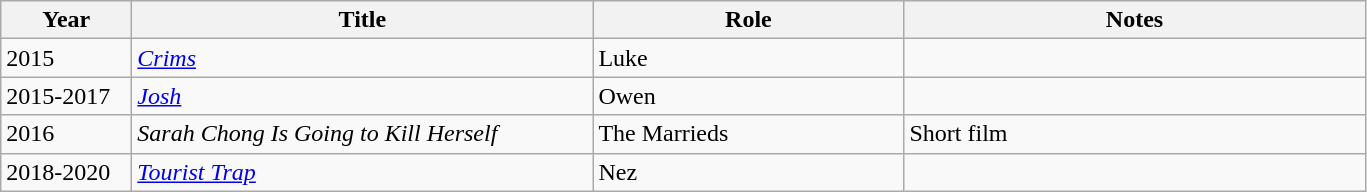<table class="wikitable">
<tr>
<th scope="col" width="80">Year</th>
<th scope="col" width="300">Title</th>
<th scope="col" width="200">Role</th>
<th scope="col" width="300">Notes</th>
</tr>
<tr>
<td>2015</td>
<td><em><a href='#'>Crims</a></em></td>
<td>Luke</td>
<td></td>
</tr>
<tr>
<td>2015-2017</td>
<td><em><a href='#'>Josh</a></em></td>
<td>Owen</td>
<td></td>
</tr>
<tr>
<td>2016</td>
<td><em>Sarah Chong Is Going to Kill Herself</em></td>
<td>The Marrieds</td>
<td>Short film</td>
</tr>
<tr>
<td>2018-2020</td>
<td><em><a href='#'>Tourist Trap</a></em></td>
<td>Nez</td>
<td></td>
</tr>
</table>
